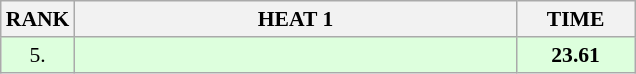<table class="wikitable" style="border-collapse: collapse; font-size: 90%;">
<tr>
<th>RANK</th>
<th style="width: 20em">HEAT 1</th>
<th style="width: 5em">TIME</th>
</tr>
<tr style="background:#ddffdd;">
<td align="center">5.</td>
<td></td>
<td align="center"><strong>23.61</strong></td>
</tr>
</table>
